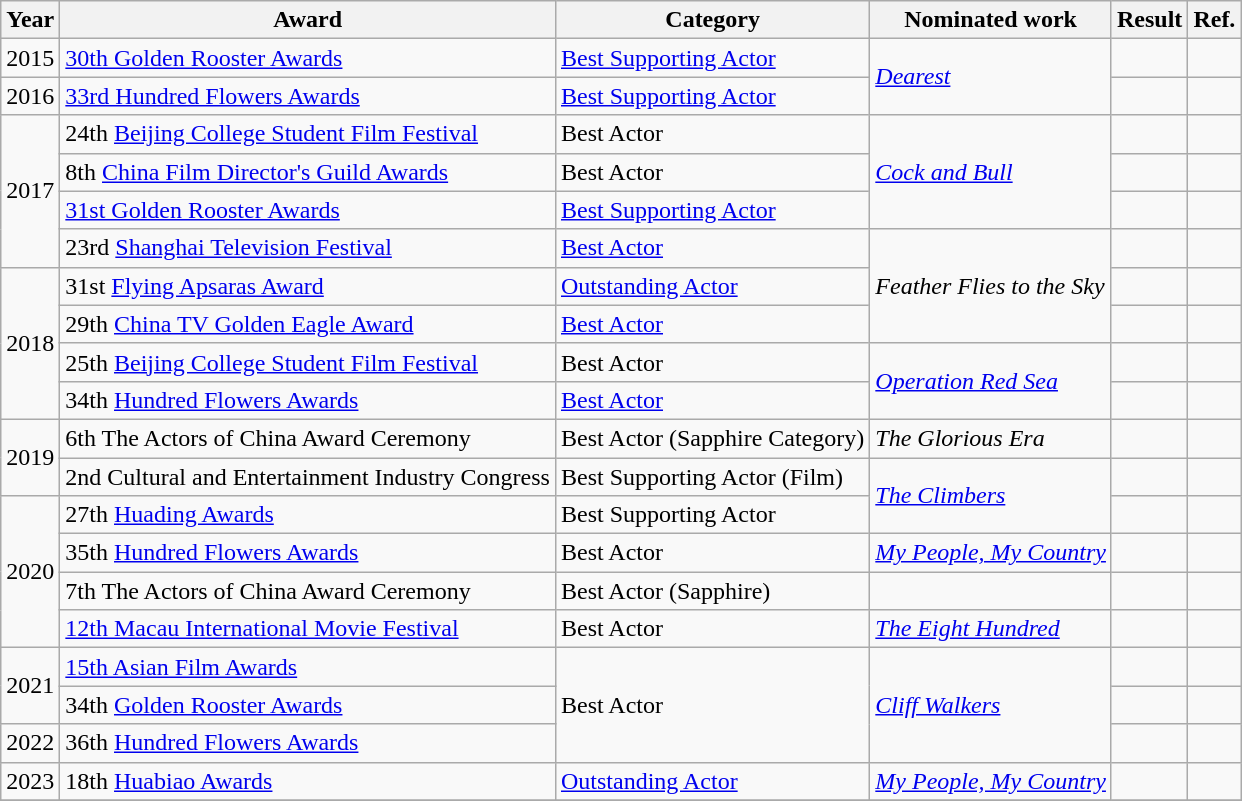<table class="wikitable">
<tr>
<th>Year</th>
<th>Award</th>
<th>Category</th>
<th>Nominated work</th>
<th>Result</th>
<th>Ref.</th>
</tr>
<tr>
<td>2015</td>
<td><a href='#'>30th Golden Rooster Awards</a></td>
<td><a href='#'>Best Supporting Actor</a></td>
<td rowspan=2><em><a href='#'>Dearest</a></em></td>
<td></td>
<td></td>
</tr>
<tr>
<td>2016</td>
<td><a href='#'>33rd Hundred Flowers Awards</a></td>
<td><a href='#'>Best Supporting Actor</a></td>
<td></td>
<td></td>
</tr>
<tr>
<td rowspan=4>2017</td>
<td>24th <a href='#'>Beijing College Student Film Festival</a></td>
<td>Best Actor</td>
<td rowspan=3><a href='#'><em>Cock and Bull</em></a></td>
<td></td>
<td></td>
</tr>
<tr>
<td>8th <a href='#'>China Film Director's Guild Awards</a></td>
<td>Best Actor</td>
<td></td>
<td></td>
</tr>
<tr>
<td><a href='#'>31st Golden Rooster Awards</a></td>
<td><a href='#'>Best Supporting Actor</a></td>
<td></td>
<td></td>
</tr>
<tr>
<td>23rd <a href='#'>Shanghai Television Festival</a></td>
<td><a href='#'>Best Actor</a></td>
<td rowspan=3><em>Feather Flies to the Sky</em></td>
<td></td>
<td></td>
</tr>
<tr>
<td rowspan=4>2018</td>
<td>31st <a href='#'>Flying Apsaras Award</a></td>
<td><a href='#'>Outstanding Actor</a></td>
<td></td>
<td></td>
</tr>
<tr>
<td>29th <a href='#'>China TV Golden Eagle Award</a></td>
<td><a href='#'>Best Actor</a></td>
<td></td>
<td></td>
</tr>
<tr>
<td>25th <a href='#'>Beijing College Student Film Festival</a></td>
<td>Best Actor</td>
<td rowspan=2><em><a href='#'>Operation Red Sea</a></em></td>
<td></td>
<td></td>
</tr>
<tr>
<td>34th <a href='#'>Hundred Flowers Awards</a></td>
<td><a href='#'>Best Actor</a></td>
<td></td>
<td></td>
</tr>
<tr>
<td rowspan=2>2019</td>
<td>6th The Actors of China Award Ceremony</td>
<td>Best Actor (Sapphire Category)</td>
<td><em>The Glorious Era</em></td>
<td></td>
<td></td>
</tr>
<tr>
<td>2nd Cultural and Entertainment Industry Congress</td>
<td>Best Supporting Actor (Film)</td>
<td rowspan=2><em><a href='#'>The Climbers</a></em></td>
<td></td>
<td></td>
</tr>
<tr>
<td rowspan=4>2020</td>
<td>27th <a href='#'>Huading Awards</a></td>
<td>Best Supporting Actor</td>
<td></td>
<td></td>
</tr>
<tr>
<td>35th <a href='#'>Hundred Flowers Awards</a></td>
<td>Best Actor</td>
<td><em><a href='#'>My People, My Country</a></em></td>
<td></td>
<td></td>
</tr>
<tr>
<td>7th The Actors of China Award Ceremony</td>
<td>Best Actor (Sapphire)</td>
<td></td>
<td></td>
<td></td>
</tr>
<tr>
<td><a href='#'>12th Macau International Movie Festival</a></td>
<td>Best Actor</td>
<td><em><a href='#'>The Eight Hundred</a></em></td>
<td></td>
<td></td>
</tr>
<tr>
<td rowspan=2>2021</td>
<td><a href='#'>15th Asian Film Awards</a></td>
<td rowspan=3>Best Actor</td>
<td rowspan=3><em><a href='#'>Cliff Walkers</a></em></td>
<td></td>
<td></td>
</tr>
<tr>
<td>34th <a href='#'>Golden Rooster Awards</a></td>
<td></td>
<td></td>
</tr>
<tr>
<td>2022</td>
<td>36th <a href='#'>Hundred Flowers Awards</a></td>
<td></td>
<td></td>
</tr>
<tr>
<td rowspan=1>2023</td>
<td>18th <a href='#'>Huabiao Awards</a></td>
<td rowspan=1><a href='#'>Outstanding Actor</a></td>
<td rowspan=1><em><a href='#'>My People, My Country</a></em></td>
<td></td>
<td></td>
</tr>
<tr>
</tr>
</table>
